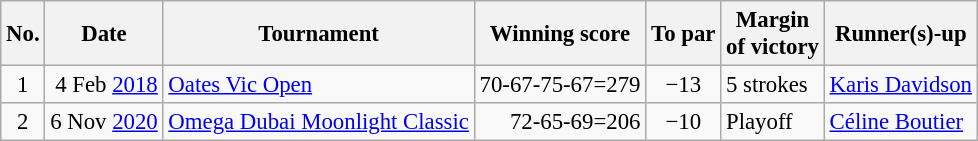<table class="wikitable" style="font-size:95%;">
<tr>
<th>No.</th>
<th>Date</th>
<th>Tournament</th>
<th>Winning score</th>
<th>To par</th>
<th>Margin<br>of victory</th>
<th>Runner(s)-up</th>
</tr>
<tr>
<td align=center>1</td>
<td align=right>4 Feb <a href='#'>2018</a></td>
<td><a href='#'>Oates Vic Open</a></td>
<td align=right>70-67-75-67=279</td>
<td align=center>−13</td>
<td>5 strokes</td>
<td> <a href='#'>Karis Davidson</a></td>
</tr>
<tr>
<td align=center>2</td>
<td align=right>6 Nov <a href='#'>2020</a></td>
<td><a href='#'>Omega Dubai Moonlight Classic</a></td>
<td align=right>72-65-69=206</td>
<td align=center>−10</td>
<td>Playoff</td>
<td> <a href='#'>Céline Boutier</a></td>
</tr>
</table>
